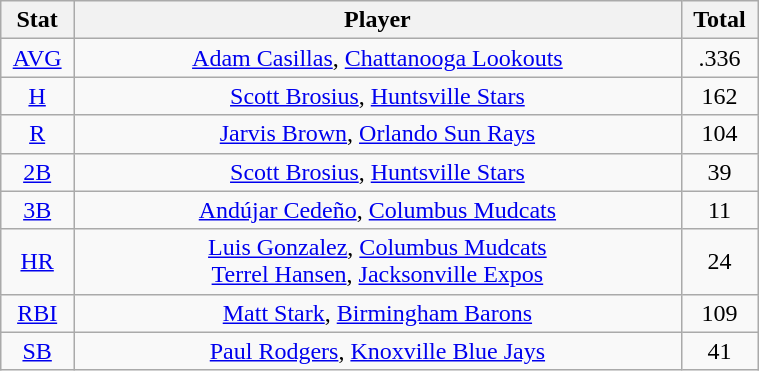<table class="wikitable" width="40%" style="text-align:center;">
<tr>
<th width="5%">Stat</th>
<th width="60%">Player</th>
<th width="5%">Total</th>
</tr>
<tr>
<td><a href='#'>AVG</a></td>
<td><a href='#'>Adam Casillas</a>, <a href='#'>Chattanooga Lookouts</a></td>
<td>.336</td>
</tr>
<tr>
<td><a href='#'>H</a></td>
<td><a href='#'>Scott Brosius</a>, <a href='#'>Huntsville Stars</a></td>
<td>162</td>
</tr>
<tr>
<td><a href='#'>R</a></td>
<td><a href='#'>Jarvis Brown</a>, <a href='#'>Orlando Sun Rays</a></td>
<td>104</td>
</tr>
<tr>
<td><a href='#'>2B</a></td>
<td><a href='#'>Scott Brosius</a>, <a href='#'>Huntsville Stars</a></td>
<td>39</td>
</tr>
<tr>
<td><a href='#'>3B</a></td>
<td><a href='#'>Andújar Cedeño</a>, <a href='#'>Columbus Mudcats</a></td>
<td>11</td>
</tr>
<tr>
<td><a href='#'>HR</a></td>
<td><a href='#'>Luis Gonzalez</a>, <a href='#'>Columbus Mudcats</a> <br> <a href='#'>Terrel Hansen</a>, <a href='#'>Jacksonville Expos</a></td>
<td>24</td>
</tr>
<tr>
<td><a href='#'>RBI</a></td>
<td><a href='#'>Matt Stark</a>, <a href='#'>Birmingham Barons</a></td>
<td>109</td>
</tr>
<tr>
<td><a href='#'>SB</a></td>
<td><a href='#'>Paul Rodgers</a>, <a href='#'>Knoxville Blue Jays</a></td>
<td>41</td>
</tr>
</table>
